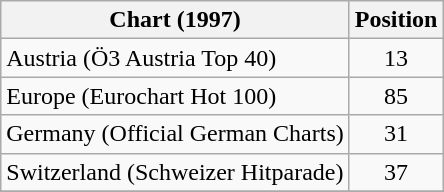<table class="wikitable sortable">
<tr>
<th>Chart (1997)</th>
<th>Position</th>
</tr>
<tr>
<td>Austria (Ö3 Austria Top 40)</td>
<td align="center">13</td>
</tr>
<tr>
<td>Europe (Eurochart Hot 100)</td>
<td align="center">85</td>
</tr>
<tr>
<td>Germany (Official German Charts)</td>
<td align="center">31</td>
</tr>
<tr>
<td>Switzerland (Schweizer Hitparade)</td>
<td align="center">37</td>
</tr>
<tr>
</tr>
</table>
